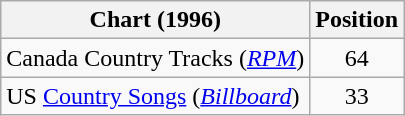<table class="wikitable sortable">
<tr>
<th scope="col">Chart (1996)</th>
<th scope="col">Position</th>
</tr>
<tr>
<td>Canada Country Tracks (<em><a href='#'>RPM</a></em>)</td>
<td align="center">64</td>
</tr>
<tr>
<td>US <a href='#'>Country Songs</a> (<em><a href='#'>Billboard</a></em>)</td>
<td align="center">33</td>
</tr>
</table>
